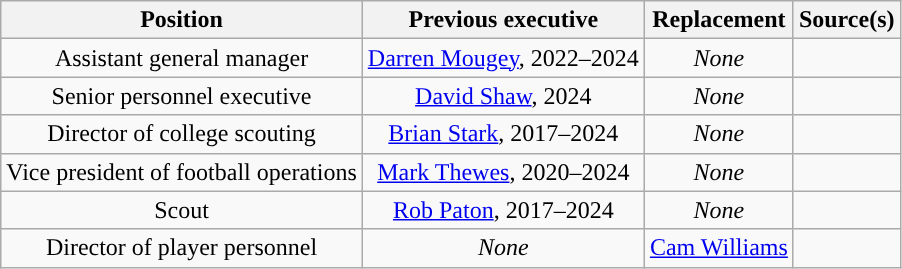<table class="wikitable" style="text-align:center">
<tr>
<th>Position</th>
<th>Previous executive</th>
<th>Replacement</th>
<th>Source(s)</th>
</tr>
<tr>
<td>Assistant general manager</td>
<td><a href='#'>Darren Mougey</a>, 2022–2024</td>
<td><em>None</em></td>
<td></td>
</tr>
<tr>
<td>Senior personnel executive</td>
<td><a href='#'>David Shaw</a>, 2024</td>
<td><em>None</em></td>
<td></td>
</tr>
<tr>
<td>Director of college scouting</td>
<td><a href='#'>Brian Stark</a>, 2017–2024</td>
<td><em>None</em></td>
<td></td>
</tr>
<tr>
<td>Vice president of football operations</td>
<td><a href='#'>Mark Thewes</a>, 2020–2024</td>
<td><em>None</em></td>
<td></td>
</tr>
<tr>
<td>Scout</td>
<td><a href='#'>Rob Paton</a>, 2017–2024</td>
<td><em>None</em></td>
<td></td>
</tr>
<tr>
<td>Director of player personnel</td>
<td><em>None</em></td>
<td><a href='#'>Cam Williams</a></td>
<td></td>
</tr>
</table>
